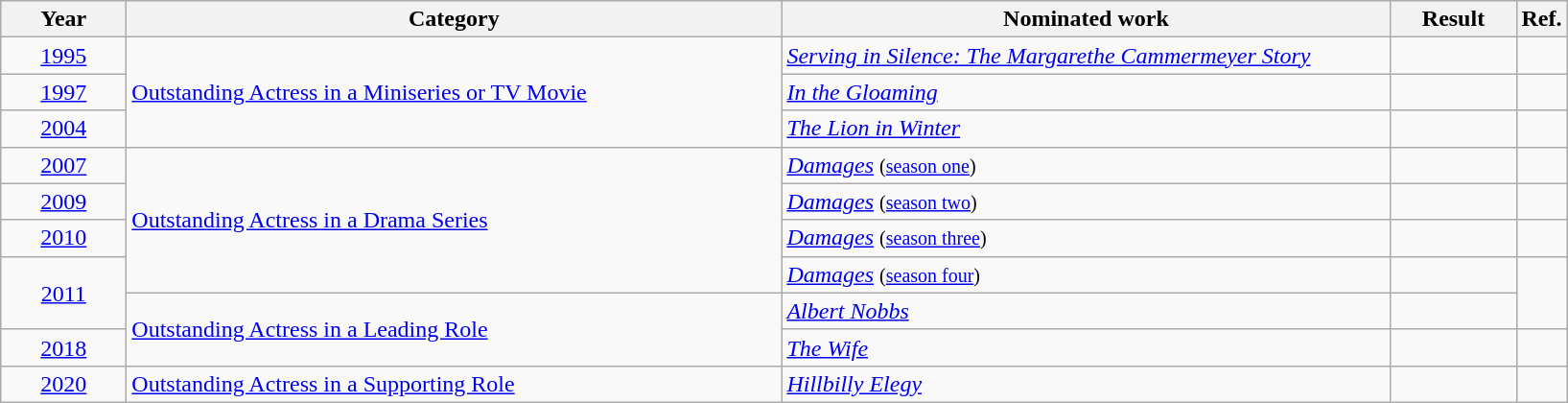<table class=wikitable>
<tr>
<th scope="col" style="width:5em;">Year</th>
<th scope="col" style="width:28em;">Category</th>
<th scope="col" style="width:26em;">Nominated work</th>
<th scope="col" style="width:5em;">Result</th>
<th>Ref.</th>
</tr>
<tr>
<td style="text-align:center;"><a href='#'>1995</a></td>
<td rowspan=3><a href='#'>Outstanding Actress in a Miniseries or TV Movie</a></td>
<td><em><a href='#'>Serving in Silence: The Margarethe Cammermeyer Story</a></em></td>
<td></td>
<td style="text-align:center;"></td>
</tr>
<tr>
<td style="text-align:center;"><a href='#'>1997</a></td>
<td><em><a href='#'>In the Gloaming</a></em></td>
<td></td>
<td style="text-align:center;"></td>
</tr>
<tr>
<td style="text-align:center;"><a href='#'>2004</a></td>
<td><em><a href='#'>The Lion in Winter</a></em></td>
<td></td>
<td style="text-align:center;"></td>
</tr>
<tr>
<td style="text-align:center;"><a href='#'>2007</a></td>
<td rowspan=4><a href='#'>Outstanding Actress in a Drama Series</a></td>
<td><em><a href='#'>Damages</a></em> <small> (<a href='#'>season one</a>) </small></td>
<td></td>
<td style="text-align:center;"></td>
</tr>
<tr>
<td style="text-align:center;"><a href='#'>2009</a></td>
<td><em><a href='#'>Damages</a></em> <small> (<a href='#'>season two</a>) </small></td>
<td></td>
<td style="text-align:center;"></td>
</tr>
<tr>
<td style="text-align:center;"><a href='#'>2010</a></td>
<td><em><a href='#'>Damages</a></em> <small> (<a href='#'>season three</a>) </small></td>
<td></td>
<td style="text-align:center;"></td>
</tr>
<tr>
<td rowspan="2" style="text-align:center;"><a href='#'>2011</a></td>
<td><em><a href='#'>Damages</a></em> <small> (<a href='#'>season four</a>) </small></td>
<td></td>
<td style="text-align:center;", rowspan=2></td>
</tr>
<tr>
<td rowspan=2><a href='#'>Outstanding Actress in a Leading Role</a></td>
<td><em><a href='#'>Albert Nobbs</a></em></td>
<td></td>
</tr>
<tr>
<td style="text-align:center;"><a href='#'>2018</a></td>
<td><em><a href='#'>The Wife</a></em></td>
<td></td>
<td style="text-align:center;"></td>
</tr>
<tr>
<td style="text-align:center;"><a href='#'>2020</a></td>
<td><a href='#'>Outstanding Actress in a Supporting Role</a></td>
<td><em><a href='#'>Hillbilly Elegy</a></em></td>
<td></td>
<td style="text-align:center;"></td>
</tr>
</table>
